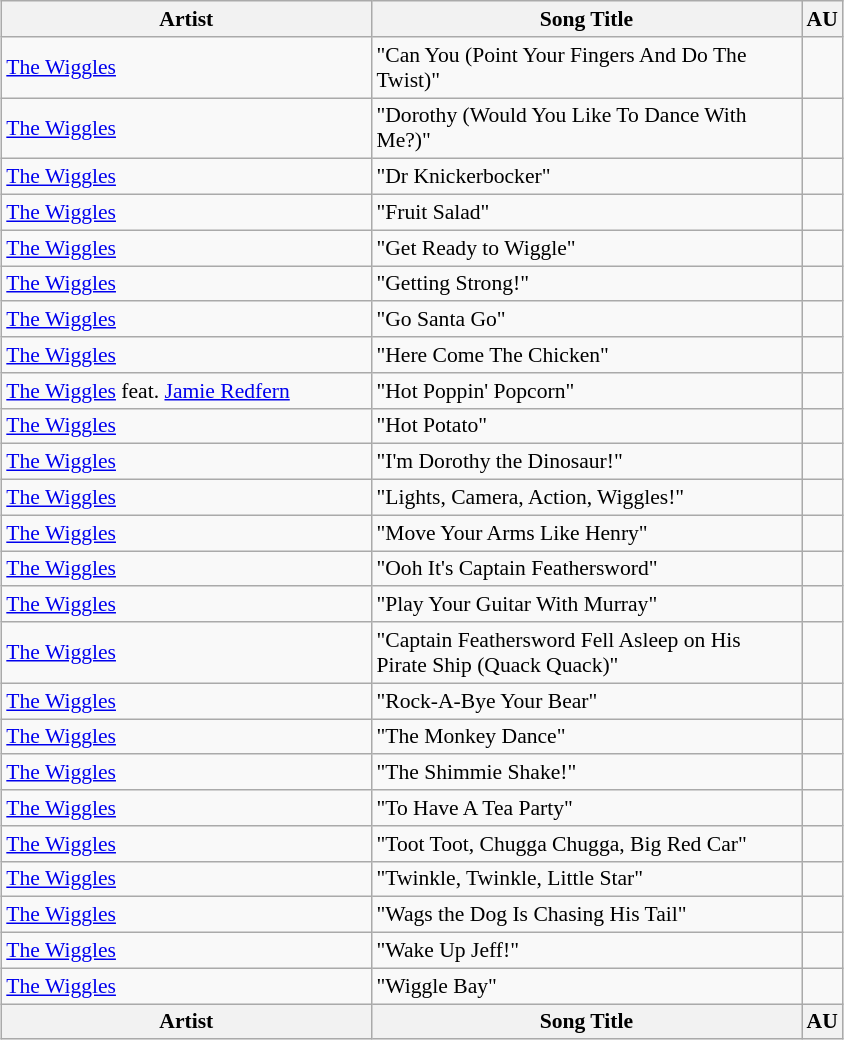<table class="wikitable sortable" style="font-size:90%; text-align:left; margin: 5px;">
<tr>
<th style="width:240px;">Artist</th>
<th style="width:280px;">Song Title</th>
<th>AU</th>
</tr>
<tr>
<td><a href='#'>The Wiggles</a></td>
<td>"Can You (Point Your Fingers And Do The Twist)"</td>
<td></td>
</tr>
<tr>
<td><a href='#'>The Wiggles</a></td>
<td>"Dorothy (Would You Like To Dance With Me?)"</td>
<td></td>
</tr>
<tr>
<td><a href='#'>The Wiggles</a></td>
<td>"Dr Knickerbocker"</td>
<td></td>
</tr>
<tr>
<td><a href='#'>The Wiggles</a></td>
<td>"Fruit Salad"</td>
<td></td>
</tr>
<tr>
<td><a href='#'>The Wiggles</a></td>
<td>"Get Ready to Wiggle"</td>
<td></td>
</tr>
<tr>
<td><a href='#'>The Wiggles</a></td>
<td>"Getting Strong!"</td>
<td></td>
</tr>
<tr>
<td><a href='#'>The Wiggles</a></td>
<td>"Go Santa Go"</td>
<td></td>
</tr>
<tr>
<td><a href='#'>The Wiggles</a></td>
<td>"Here Come The Chicken"</td>
<td></td>
</tr>
<tr>
<td><a href='#'>The Wiggles</a> feat. <a href='#'>Jamie Redfern</a></td>
<td>"Hot Poppin' Popcorn"</td>
<td></td>
</tr>
<tr>
<td><a href='#'>The Wiggles</a></td>
<td>"Hot Potato"</td>
<td></td>
</tr>
<tr>
<td><a href='#'>The Wiggles</a></td>
<td>"I'm Dorothy the Dinosaur!"</td>
<td></td>
</tr>
<tr>
<td><a href='#'>The Wiggles</a></td>
<td>"Lights, Camera, Action, Wiggles!"</td>
<td></td>
</tr>
<tr>
<td><a href='#'>The Wiggles</a></td>
<td>"Move Your Arms Like Henry"</td>
<td></td>
</tr>
<tr>
<td><a href='#'>The Wiggles</a></td>
<td>"Ooh It's Captain Feathersword"</td>
<td></td>
</tr>
<tr>
<td><a href='#'>The Wiggles</a></td>
<td>"Play Your Guitar With Murray"</td>
<td></td>
</tr>
<tr>
<td><a href='#'>The Wiggles</a></td>
<td>"Captain Feathersword Fell Asleep on His Pirate Ship (Quack Quack)"</td>
<td></td>
</tr>
<tr>
<td><a href='#'>The Wiggles</a></td>
<td>"Rock-A-Bye Your Bear"</td>
<td></td>
</tr>
<tr>
<td><a href='#'>The Wiggles</a></td>
<td>"The Monkey Dance"</td>
<td></td>
</tr>
<tr>
<td><a href='#'>The Wiggles</a></td>
<td>"The Shimmie Shake!"</td>
<td></td>
</tr>
<tr>
<td><a href='#'>The Wiggles</a></td>
<td>"To Have A Tea Party"</td>
<td></td>
</tr>
<tr>
<td><a href='#'>The Wiggles</a></td>
<td>"Toot Toot, Chugga Chugga, Big Red Car"</td>
<td></td>
</tr>
<tr>
<td><a href='#'>The Wiggles</a></td>
<td>"Twinkle, Twinkle, Little Star"</td>
<td></td>
</tr>
<tr>
<td><a href='#'>The Wiggles</a></td>
<td>"Wags the Dog Is Chasing His Tail"</td>
<td></td>
</tr>
<tr>
<td><a href='#'>The Wiggles</a></td>
<td>"Wake Up Jeff!"</td>
<td></td>
</tr>
<tr>
<td><a href='#'>The Wiggles</a></td>
<td>"Wiggle Bay"</td>
<td></td>
</tr>
<tr class="sortbottom">
<th>Artist</th>
<th>Song Title</th>
<th>AU</th>
</tr>
</table>
